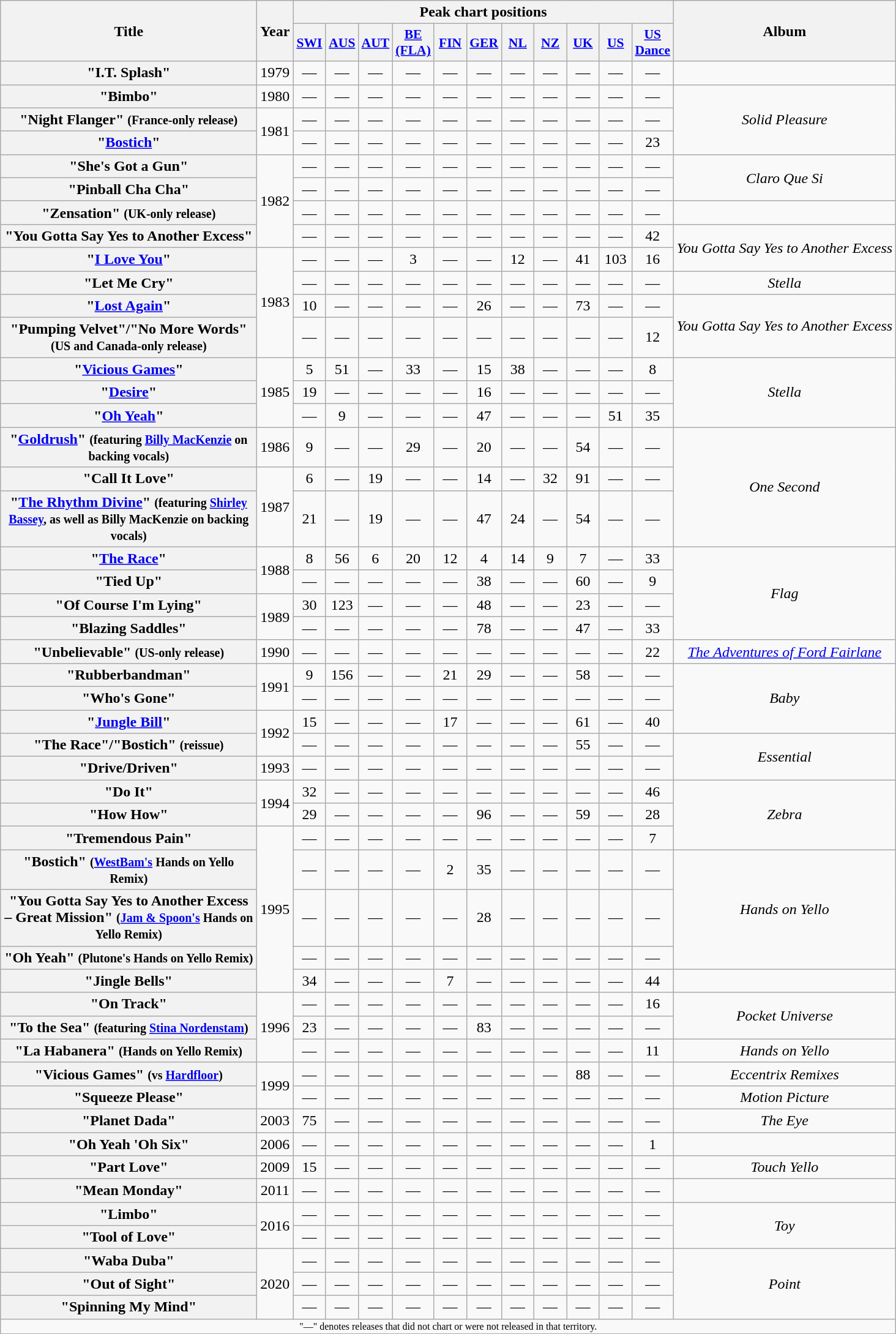<table class="wikitable plainrowheaders" style="text-align:center;">
<tr>
<th rowspan="2" scope="col" style="width:17em;">Title</th>
<th rowspan="2" scope="col" style="width:2em;">Year</th>
<th colspan="11">Peak chart positions</th>
<th rowspan="2">Album</th>
</tr>
<tr>
<th scope="col" style="width:2em;font-size:90%;"><a href='#'>SWI</a><br></th>
<th scope="col" style="width:2em;font-size:90%;"><a href='#'>AUS</a><br></th>
<th scope="col" style="width:2em;font-size:90%;"><a href='#'>AUT</a><br></th>
<th scope="col" style="width:2em;font-size:90%;"><a href='#'>BE (FLA)</a><br></th>
<th scope="col" style="width:2em;font-size:90%;"><a href='#'>FIN</a><br></th>
<th scope="col" style="width:2em;font-size:90%;"><a href='#'>GER</a><br></th>
<th scope="col" style="width:2em;font-size:90%;"><a href='#'>NL</a><br></th>
<th scope="col" style="width:2em;font-size:90%;"><a href='#'>NZ</a><br></th>
<th scope="col" style="width:2em;font-size:90%;"><a href='#'>UK</a><br></th>
<th scope="col" style="width:2em;font-size:90%;"><a href='#'>US</a><br></th>
<th scope="col" style="width:2em;font-size:90%;"><a href='#'>US Dance</a><br></th>
</tr>
<tr>
<th scope="row">"I.T. Splash"</th>
<td>1979</td>
<td>—</td>
<td>—</td>
<td>—</td>
<td>—</td>
<td>—</td>
<td>—</td>
<td>—</td>
<td>—</td>
<td>—</td>
<td>—</td>
<td>—</td>
<td></td>
</tr>
<tr>
<th scope="row">"Bimbo"</th>
<td>1980</td>
<td>—</td>
<td>—</td>
<td>—</td>
<td>—</td>
<td>—</td>
<td>—</td>
<td>—</td>
<td>—</td>
<td>—</td>
<td>—</td>
<td>—</td>
<td rowspan="3"><em>Solid Pleasure</em></td>
</tr>
<tr>
<th scope="row">"Night Flanger" <small>(France-only release)</small></th>
<td rowspan="2">1981</td>
<td>—</td>
<td>—</td>
<td>—</td>
<td>—</td>
<td>—</td>
<td>—</td>
<td>—</td>
<td>—</td>
<td>—</td>
<td>—</td>
<td>—</td>
</tr>
<tr>
<th scope="row">"<a href='#'>Bostich</a>"</th>
<td>—</td>
<td>—</td>
<td>—</td>
<td>—</td>
<td>—</td>
<td>—</td>
<td>—</td>
<td>—</td>
<td>—</td>
<td>—</td>
<td>23</td>
</tr>
<tr>
<th scope="row">"She's Got a Gun"</th>
<td rowspan="4">1982</td>
<td>—</td>
<td>—</td>
<td>—</td>
<td>—</td>
<td>—</td>
<td>—</td>
<td>—</td>
<td>—</td>
<td>—</td>
<td>—</td>
<td>—</td>
<td rowspan="2"><em>Claro Que Si</em></td>
</tr>
<tr>
<th scope="row">"Pinball Cha Cha"</th>
<td>—</td>
<td>—</td>
<td>—</td>
<td>—</td>
<td>—</td>
<td>—</td>
<td>—</td>
<td>—</td>
<td>—</td>
<td>—</td>
<td>—</td>
</tr>
<tr>
<th scope="row">"Zensation" <small>(UK-only release)</small></th>
<td>—</td>
<td>—</td>
<td>—</td>
<td>—</td>
<td>—</td>
<td>—</td>
<td>—</td>
<td>—</td>
<td>—</td>
<td>—</td>
<td>—</td>
<td></td>
</tr>
<tr>
<th scope="row">"You Gotta Say Yes to Another Excess"</th>
<td>—</td>
<td>—</td>
<td>—</td>
<td>—</td>
<td>—</td>
<td>—</td>
<td>—</td>
<td>—</td>
<td>—</td>
<td>—</td>
<td>42</td>
<td rowspan="2"><em>You Gotta Say Yes to Another Excess</em></td>
</tr>
<tr>
<th scope="row">"<a href='#'>I Love You</a>"</th>
<td rowspan="4">1983</td>
<td>—</td>
<td>—</td>
<td>—</td>
<td>3</td>
<td>—</td>
<td>—</td>
<td>12</td>
<td>—</td>
<td>41</td>
<td>103</td>
<td>16</td>
</tr>
<tr>
<th scope="row">"Let Me Cry"</th>
<td>—</td>
<td>—</td>
<td>—</td>
<td>—</td>
<td>—</td>
<td>—</td>
<td>—</td>
<td>—</td>
<td>—</td>
<td>—</td>
<td>—</td>
<td><em>Stella</em></td>
</tr>
<tr>
<th scope="row">"<a href='#'>Lost Again</a>"</th>
<td>10</td>
<td>—</td>
<td>—</td>
<td>—</td>
<td>—</td>
<td>26</td>
<td>—</td>
<td>—</td>
<td>73</td>
<td>—</td>
<td>—</td>
<td rowspan="2"><em>You Gotta Say Yes to Another Excess</em></td>
</tr>
<tr>
<th scope="row">"Pumping Velvet"/"No More Words" <small>(US and Canada-only release)</small></th>
<td>—</td>
<td>—</td>
<td>—</td>
<td>—</td>
<td>—</td>
<td>—</td>
<td>—</td>
<td>—</td>
<td>—</td>
<td>—</td>
<td>12</td>
</tr>
<tr>
<th scope="row">"<a href='#'>Vicious Games</a>"</th>
<td rowspan="3">1985</td>
<td>5</td>
<td>51</td>
<td>—</td>
<td>33</td>
<td>—</td>
<td>15</td>
<td>38</td>
<td>—</td>
<td>—</td>
<td>—</td>
<td>8</td>
<td rowspan="3"><em>Stella</em></td>
</tr>
<tr>
<th scope="row">"<a href='#'>Desire</a>"</th>
<td>19</td>
<td>—</td>
<td>—</td>
<td>—</td>
<td>—</td>
<td>16</td>
<td>—</td>
<td>—</td>
<td>—</td>
<td>—</td>
<td>—</td>
</tr>
<tr>
<th scope="row">"<a href='#'>Oh Yeah</a>"</th>
<td>—</td>
<td>9</td>
<td>—</td>
<td>—</td>
<td>—</td>
<td>47</td>
<td>—</td>
<td>—</td>
<td>—</td>
<td>51</td>
<td>35</td>
</tr>
<tr>
<th scope="row">"<a href='#'>Goldrush</a>" <small>(featuring <a href='#'>Billy MacKenzie</a> on backing vocals)</small></th>
<td>1986</td>
<td>9</td>
<td>—</td>
<td>—</td>
<td>29</td>
<td>—</td>
<td>20</td>
<td>—</td>
<td>—</td>
<td>54</td>
<td>—</td>
<td>—</td>
<td rowspan="3"><em>One Second</em></td>
</tr>
<tr>
<th scope="row">"Call It Love"</th>
<td rowspan="2">1987</td>
<td>6</td>
<td>—</td>
<td>19</td>
<td>—</td>
<td>—</td>
<td>14</td>
<td>—</td>
<td>32</td>
<td>91</td>
<td>—</td>
<td>—</td>
</tr>
<tr>
<th scope="row">"<a href='#'>The Rhythm Divine</a>" <small>(featuring <a href='#'>Shirley Bassey</a>, as well as Billy MacKenzie on backing vocals)</small></th>
<td>21</td>
<td>—</td>
<td>19</td>
<td>—</td>
<td>—</td>
<td>47</td>
<td>24</td>
<td>—</td>
<td>54</td>
<td>—</td>
<td>—</td>
</tr>
<tr>
<th scope="row">"<a href='#'>The Race</a>"</th>
<td rowspan="2">1988</td>
<td>8</td>
<td>56</td>
<td>6</td>
<td>20</td>
<td>12</td>
<td>4</td>
<td>14</td>
<td>9</td>
<td>7</td>
<td>—</td>
<td>33</td>
<td rowspan="4"><em>Flag</em></td>
</tr>
<tr>
<th scope="row">"Tied Up"</th>
<td>—</td>
<td>—</td>
<td>—</td>
<td>—</td>
<td>—</td>
<td>38</td>
<td>—</td>
<td>—</td>
<td>60</td>
<td>—</td>
<td>9</td>
</tr>
<tr>
<th scope="row">"Of Course I'm Lying"</th>
<td rowspan="2">1989</td>
<td>30</td>
<td>123</td>
<td>—</td>
<td>—</td>
<td>—</td>
<td>48</td>
<td>—</td>
<td>—</td>
<td>23</td>
<td>—</td>
<td>—</td>
</tr>
<tr>
<th scope="row">"Blazing Saddles"</th>
<td>—</td>
<td>—</td>
<td>—</td>
<td>—</td>
<td>—</td>
<td>78</td>
<td>—</td>
<td>—</td>
<td>47</td>
<td>—</td>
<td>33</td>
</tr>
<tr>
<th scope="row">"Unbelievable" <small>(US-only release)</small></th>
<td>1990</td>
<td>—</td>
<td>—</td>
<td>—</td>
<td>—</td>
<td>—</td>
<td>—</td>
<td>—</td>
<td>—</td>
<td>—</td>
<td>—</td>
<td>22</td>
<td><em><a href='#'>The Adventures of Ford Fairlane</a></em></td>
</tr>
<tr>
<th scope="row">"Rubberbandman"</th>
<td rowspan="2">1991</td>
<td>9</td>
<td>156</td>
<td>—</td>
<td>—</td>
<td>21</td>
<td>29</td>
<td>—</td>
<td>—</td>
<td>58</td>
<td>—</td>
<td>—</td>
<td rowspan="3"><em>Baby</em></td>
</tr>
<tr>
<th scope="row">"Who's Gone"</th>
<td>—</td>
<td>—</td>
<td>—</td>
<td>—</td>
<td>—</td>
<td>—</td>
<td>—</td>
<td>—</td>
<td>—</td>
<td>—</td>
<td>—</td>
</tr>
<tr>
<th scope="row">"<a href='#'>Jungle Bill</a>"</th>
<td rowspan="2">1992</td>
<td>15</td>
<td>—</td>
<td>—</td>
<td>—</td>
<td>17</td>
<td>—</td>
<td>—</td>
<td>—</td>
<td>61</td>
<td>—</td>
<td>40</td>
</tr>
<tr>
<th scope="row">"The Race"/"Bostich" <small>(reissue)</small></th>
<td>—</td>
<td>—</td>
<td>—</td>
<td>—</td>
<td>—</td>
<td>—</td>
<td>—</td>
<td>—</td>
<td>55</td>
<td>—</td>
<td>—</td>
<td rowspan="2"><em>Essential</em></td>
</tr>
<tr>
<th scope="row">"Drive/Driven"</th>
<td>1993</td>
<td>—</td>
<td>—</td>
<td>—</td>
<td>—</td>
<td>—</td>
<td>—</td>
<td>—</td>
<td>—</td>
<td>—</td>
<td>—</td>
<td>—</td>
</tr>
<tr>
<th scope="row">"Do It"</th>
<td rowspan="2">1994</td>
<td>32</td>
<td>—</td>
<td>—</td>
<td>—</td>
<td>—</td>
<td>—</td>
<td>—</td>
<td>—</td>
<td>—</td>
<td>—</td>
<td>46</td>
<td rowspan="3"><em>Zebra</em></td>
</tr>
<tr>
<th scope="row">"How How"</th>
<td>29</td>
<td>—</td>
<td>—</td>
<td>—</td>
<td>—</td>
<td>96</td>
<td>—</td>
<td>—</td>
<td>59</td>
<td>—</td>
<td>28</td>
</tr>
<tr>
<th scope="row">"Tremendous Pain"</th>
<td rowspan="5">1995</td>
<td>—</td>
<td>—</td>
<td>—</td>
<td>—</td>
<td>—</td>
<td>—</td>
<td>—</td>
<td>—</td>
<td>—</td>
<td>—</td>
<td>7</td>
</tr>
<tr>
<th scope="row">"Bostich" <small>(<a href='#'>WestBam's</a> Hands on Yello Remix)</small></th>
<td>—</td>
<td>—</td>
<td>—</td>
<td>—</td>
<td>2</td>
<td>35</td>
<td>—</td>
<td>—</td>
<td>—</td>
<td>—</td>
<td>—</td>
<td rowspan="3"><em>Hands on Yello</em></td>
</tr>
<tr>
<th scope="row">"You Gotta Say Yes to Another Excess – Great Mission" <small>(<a href='#'>Jam & Spoon's</a> Hands on Yello Remix)</small></th>
<td>—</td>
<td>—</td>
<td>—</td>
<td>—</td>
<td>—</td>
<td>28</td>
<td>—</td>
<td>—</td>
<td>—</td>
<td>—</td>
<td>—</td>
</tr>
<tr>
<th scope="row">"Oh Yeah" <small>(Plutone's Hands on Yello Remix)</small></th>
<td>—</td>
<td>—</td>
<td>—</td>
<td>—</td>
<td>—</td>
<td>—</td>
<td>—</td>
<td>—</td>
<td>—</td>
<td>—</td>
<td>—</td>
</tr>
<tr>
<th scope="row">"Jingle Bells"</th>
<td>34</td>
<td>—</td>
<td>—</td>
<td>—</td>
<td>7</td>
<td>—</td>
<td>—</td>
<td>—</td>
<td>—</td>
<td>—</td>
<td>44</td>
<td></td>
</tr>
<tr>
<th scope="row">"On Track"</th>
<td rowspan="3">1996</td>
<td>—</td>
<td>—</td>
<td>—</td>
<td>—</td>
<td>—</td>
<td>—</td>
<td>—</td>
<td>—</td>
<td>—</td>
<td>—</td>
<td>16</td>
<td rowspan="2"><em>Pocket Universe</em></td>
</tr>
<tr>
<th scope="row">"To the Sea" <small>(featuring <a href='#'>Stina Nordenstam</a>)</small></th>
<td>23</td>
<td>—</td>
<td>—</td>
<td>—</td>
<td>—</td>
<td>83</td>
<td>—</td>
<td>—</td>
<td>—</td>
<td>—</td>
<td>—</td>
</tr>
<tr>
<th scope="row">"La Habanera" <small>(Hands on Yello Remix)</small></th>
<td>—</td>
<td>—</td>
<td>—</td>
<td>—</td>
<td>—</td>
<td>—</td>
<td>—</td>
<td>—</td>
<td>—</td>
<td>—</td>
<td>11</td>
<td><em>Hands on Yello</em></td>
</tr>
<tr>
<th scope="row">"Vicious Games" <small>(vs <a href='#'>Hardfloor</a>)</small></th>
<td rowspan="2">1999</td>
<td>—</td>
<td>—</td>
<td>—</td>
<td>—</td>
<td>—</td>
<td>—</td>
<td>—</td>
<td>—</td>
<td>88</td>
<td>—</td>
<td>—</td>
<td><em>Eccentrix Remixes</em></td>
</tr>
<tr>
<th scope="row">"Squeeze Please"</th>
<td>—</td>
<td>—</td>
<td>—</td>
<td>—</td>
<td>—</td>
<td>—</td>
<td>—</td>
<td>—</td>
<td>—</td>
<td>—</td>
<td>—</td>
<td><em>Motion Picture</em></td>
</tr>
<tr>
<th scope="row">"Planet Dada"</th>
<td>2003</td>
<td>75</td>
<td>—</td>
<td>—</td>
<td>—</td>
<td>—</td>
<td>—</td>
<td>—</td>
<td>—</td>
<td>—</td>
<td>—</td>
<td>—</td>
<td><em>The Eye</em></td>
</tr>
<tr>
<th scope="row">"Oh Yeah 'Oh Six"</th>
<td>2006</td>
<td>—</td>
<td>—</td>
<td>—</td>
<td>—</td>
<td>—</td>
<td>—</td>
<td>—</td>
<td>—</td>
<td>—</td>
<td>—</td>
<td>1</td>
<td></td>
</tr>
<tr>
<th scope="row">"Part Love"</th>
<td>2009</td>
<td>15</td>
<td>—</td>
<td>—</td>
<td>—</td>
<td>—</td>
<td>—</td>
<td>—</td>
<td>—</td>
<td>—</td>
<td>—</td>
<td>—</td>
<td><em>Touch Yello</em></td>
</tr>
<tr>
<th scope="row">"Mean Monday"</th>
<td>2011</td>
<td>—</td>
<td>—</td>
<td>—</td>
<td>—</td>
<td>—</td>
<td>—</td>
<td>—</td>
<td>—</td>
<td>—</td>
<td>—</td>
<td>—</td>
<td></td>
</tr>
<tr>
<th scope="row">"Limbo"</th>
<td rowspan="2">2016</td>
<td>—</td>
<td>—</td>
<td>—</td>
<td>—</td>
<td>—</td>
<td>—</td>
<td>—</td>
<td>—</td>
<td>—</td>
<td>—</td>
<td>—</td>
<td rowspan="2"><em>Toy</em></td>
</tr>
<tr>
<th scope="row">"Tool of Love"</th>
<td>—</td>
<td>—</td>
<td>—</td>
<td>—</td>
<td>—</td>
<td>—</td>
<td>—</td>
<td>—</td>
<td>—</td>
<td>—</td>
<td>—</td>
</tr>
<tr>
<th scope="row">"Waba Duba"</th>
<td rowspan="3">2020</td>
<td>—</td>
<td>—</td>
<td>—</td>
<td>—</td>
<td>—</td>
<td>—</td>
<td>—</td>
<td>—</td>
<td>—</td>
<td>—</td>
<td>—</td>
<td rowspan="3"><em>Point</em></td>
</tr>
<tr>
<th scope="row">"Out of Sight"</th>
<td>—</td>
<td>—</td>
<td>—</td>
<td>—</td>
<td>—</td>
<td>—</td>
<td>—</td>
<td>—</td>
<td>—</td>
<td>—</td>
<td>—</td>
</tr>
<tr>
<th scope="row">"Spinning My Mind"</th>
<td>—</td>
<td>—</td>
<td>—</td>
<td>—</td>
<td>—</td>
<td>—</td>
<td>—</td>
<td>—</td>
<td>—</td>
<td>—</td>
<td>—</td>
</tr>
<tr>
<td colspan="14" style="font-size:8pt">"—" denotes releases that did not chart or were not released in that territory.</td>
</tr>
</table>
